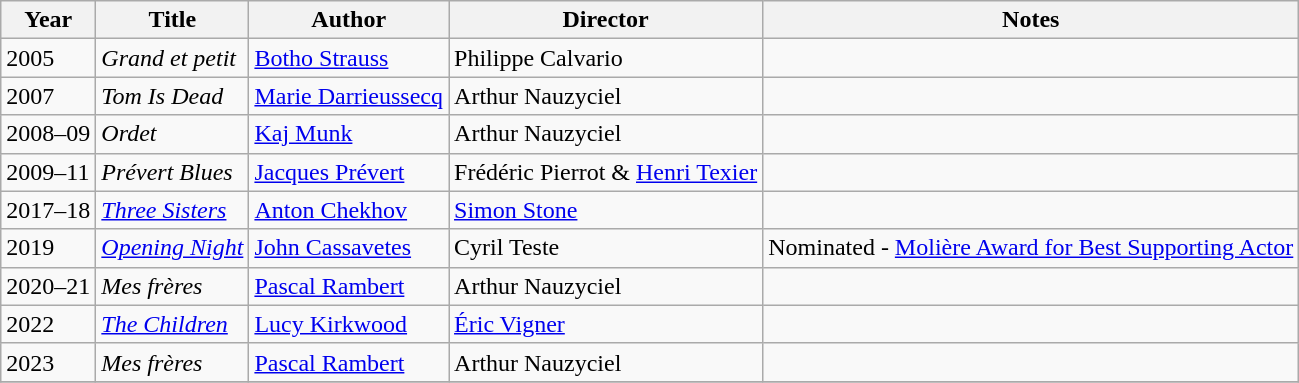<table class="wikitable">
<tr>
<th>Year</th>
<th>Title</th>
<th>Author</th>
<th>Director</th>
<th>Notes</th>
</tr>
<tr>
<td>2005</td>
<td><em>Grand et petit</em></td>
<td><a href='#'>Botho Strauss</a></td>
<td>Philippe Calvario</td>
<td></td>
</tr>
<tr>
<td>2007</td>
<td><em>Tom Is Dead</em></td>
<td><a href='#'>Marie Darrieussecq</a></td>
<td>Arthur Nauzyciel</td>
<td></td>
</tr>
<tr>
<td>2008–09</td>
<td><em>Ordet</em></td>
<td><a href='#'>Kaj Munk</a></td>
<td>Arthur Nauzyciel</td>
<td></td>
</tr>
<tr>
<td>2009–11</td>
<td><em>Prévert Blues</em></td>
<td><a href='#'>Jacques Prévert</a></td>
<td>Frédéric Pierrot & <a href='#'>Henri Texier</a></td>
<td></td>
</tr>
<tr>
<td>2017–18</td>
<td><em><a href='#'>Three Sisters</a></em></td>
<td><a href='#'>Anton Chekhov</a></td>
<td><a href='#'>Simon Stone</a></td>
<td></td>
</tr>
<tr>
<td>2019</td>
<td><em><a href='#'>Opening Night</a></em></td>
<td><a href='#'>John Cassavetes</a></td>
<td>Cyril Teste</td>
<td>Nominated - <a href='#'>Molière Award for Best Supporting Actor</a></td>
</tr>
<tr>
<td>2020–21</td>
<td><em>Mes frères</em></td>
<td><a href='#'>Pascal Rambert</a></td>
<td>Arthur Nauzyciel</td>
<td></td>
</tr>
<tr>
<td>2022</td>
<td><em><a href='#'>The Children</a></em></td>
<td><a href='#'>Lucy Kirkwood</a></td>
<td><a href='#'>Éric Vigner</a></td>
<td></td>
</tr>
<tr>
<td>2023</td>
<td><em>Mes frères</em></td>
<td><a href='#'>Pascal Rambert</a></td>
<td>Arthur Nauzyciel</td>
<td></td>
</tr>
<tr>
</tr>
</table>
